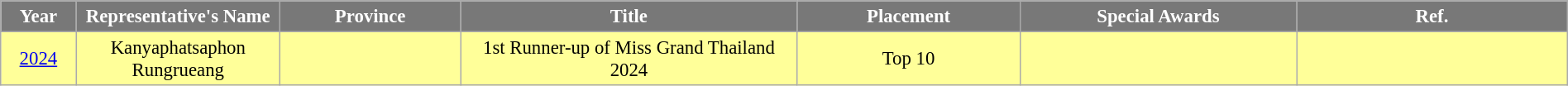<table class="wikitable" style="font-size: 95%; text-align:center; width: 100%">
<tr>
<th width="60" style="background-color:#787878;color:#FFFFFF;">Year</th>
<th width="170" style="background-color:#787878;color:#FFFFFF;">Representative's Name</th>
<th width="160" style="background-color:#787878;color:#FFFFFF;">Province</th>
<th width="320" style="background-color:#787878;color:#FFFFFF;">Title</th>
<th width="200" style="background-color:#787878;color:#FFFFFF;">Placement</th>
<th width="260" style="background-color:#787878;color:#FFFFFF;">Special Awards</th>
<th width="260" style="background-color:#787878;color:#FFFFFF;">Ref.</th>
</tr>
<tr style="background-color:#FFFF99; ">
<td><a href='#'>2024</a></td>
<td>Kanyaphatsaphon Rungrueang</td>
<td></td>
<td>1st Runner-up of Miss Grand Thailand 2024</td>
<td>Top 10</td>
<td style="background:;"></td>
<td></td>
</tr>
</table>
